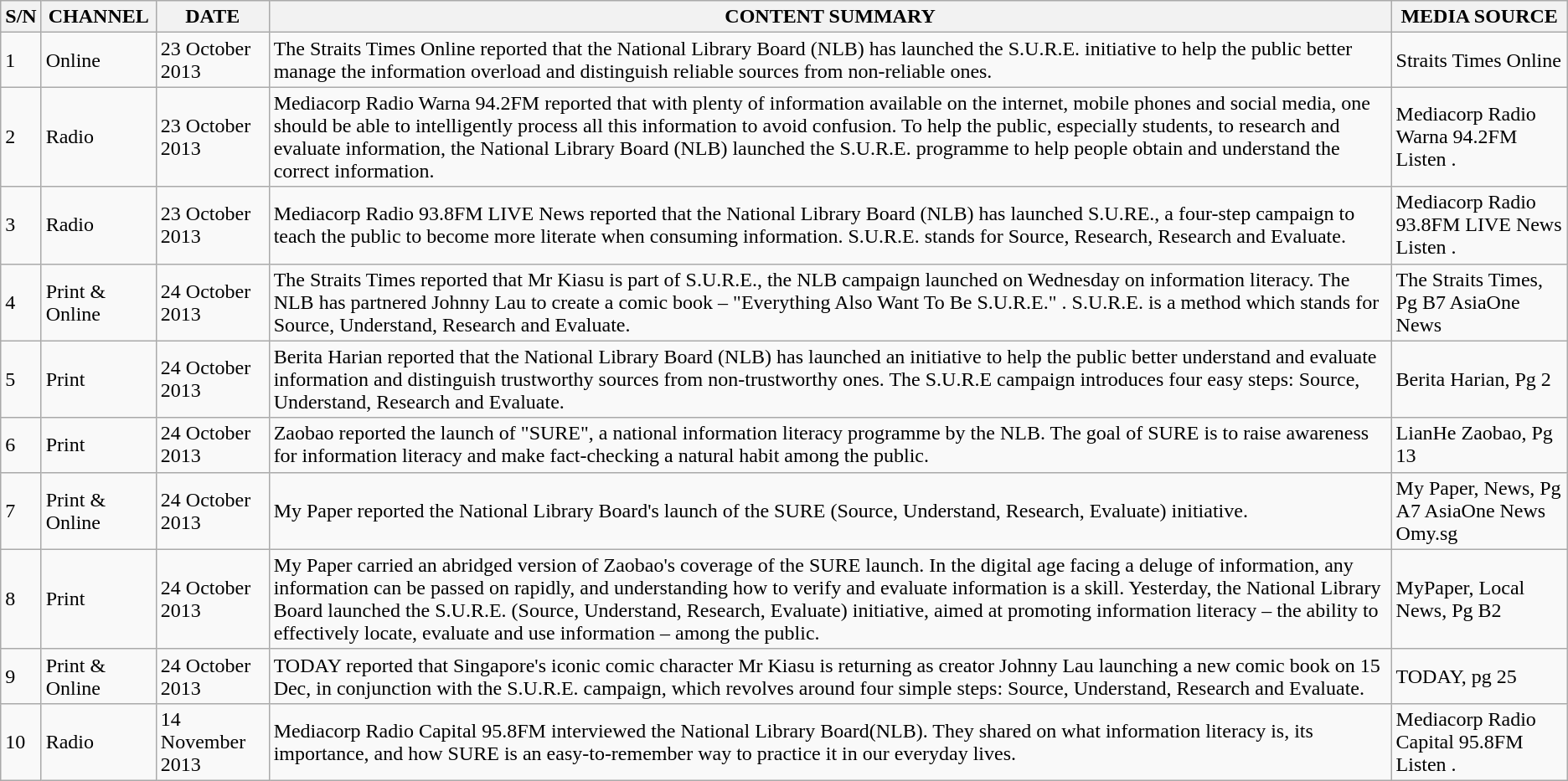<table class="wikitable">
<tr>
<th>S/N</th>
<th>CHANNEL</th>
<th>DATE</th>
<th>CONTENT SUMMARY</th>
<th>MEDIA SOURCE</th>
</tr>
<tr>
<td>1</td>
<td>Online</td>
<td>23 October 2013</td>
<td>The Straits Times Online reported that the National Library Board (NLB) has launched the S.U.R.E. initiative to help the public better manage the information overload and distinguish reliable sources from non-reliable ones.</td>
<td>Straits Times Online</td>
</tr>
<tr>
<td>2</td>
<td>Radio</td>
<td>23 October 2013</td>
<td>Mediacorp Radio Warna 94.2FM reported that with plenty of information available on the internet, mobile phones and social media, one should be able to intelligently process all this information to avoid confusion. To help the public, especially students, to research and evaluate information, the National Library Board (NLB) launched the S.U.R.E. programme to help people obtain and understand the correct information.</td>
<td>Mediacorp Radio Warna 94.2FM  Listen .</td>
</tr>
<tr>
<td>3</td>
<td>Radio</td>
<td>23 October 2013</td>
<td>Mediacorp Radio 93.8FM LIVE News reported that the National Library Board (NLB) has launched S.U.RE., a four-step campaign to teach the public to become more literate when consuming information. S.U.R.E. stands for Source, Research, Research and Evaluate.</td>
<td>Mediacorp Radio 93.8FM LIVE News Listen .</td>
</tr>
<tr>
<td>4</td>
<td>Print & Online</td>
<td>24 October 2013</td>
<td>The Straits Times reported that Mr Kiasu is part of S.U.R.E., the NLB campaign launched on Wednesday on information literacy.  The NLB has partnered Johnny Lau to create a comic book – "Everything Also Want To Be S.U.R.E." .  S.U.R.E. is a method which stands for Source, Understand, Research and Evaluate.</td>
<td>The Straits Times, Pg B7 AsiaOne News</td>
</tr>
<tr>
<td>5</td>
<td>Print</td>
<td>24 October 2013</td>
<td>Berita Harian reported that the National Library Board (NLB) has launched an initiative to help the public better understand and evaluate information and distinguish trustworthy sources from non-trustworthy ones. The S.U.R.E campaign introduces four easy steps: Source, Understand, Research and Evaluate.</td>
<td>Berita Harian, Pg 2</td>
</tr>
<tr>
<td>6</td>
<td>Print</td>
<td>24 October 2013</td>
<td>Zaobao reported the launch of "SURE", a national information literacy programme by the NLB. The goal of SURE is to raise awareness for information literacy and make fact-checking a natural habit among the public.</td>
<td>LianHe Zaobao, Pg 13</td>
</tr>
<tr>
<td>7</td>
<td>Print & Online</td>
<td>24 October 2013</td>
<td>My Paper reported the National Library Board's launch of the SURE (Source, Understand, Research, Evaluate) initiative.</td>
<td>My Paper, News, Pg A7  AsiaOne News Omy.sg</td>
</tr>
<tr>
<td>8</td>
<td>Print</td>
<td>24 October 2013</td>
<td>My Paper carried an abridged version of Zaobao's coverage of the SURE launch. In the digital age facing a deluge of information, any information can be passed on rapidly, and understanding how to verify and evaluate information is a skill. Yesterday, the National Library Board launched the S.U.R.E. (Source, Understand, Research, Evaluate) initiative, aimed at promoting information literacy – the ability to effectively locate, evaluate and use information – among the public.</td>
<td>MyPaper, Local News, Pg B2</td>
</tr>
<tr>
<td>9</td>
<td>Print & Online</td>
<td>24 October 2013</td>
<td>TODAY reported that Singapore's iconic comic character Mr Kiasu is returning as creator Johnny Lau launching a new comic book on 15 Dec, in conjunction with the S.U.R.E. campaign, which revolves around four simple steps: Source, Understand, Research and Evaluate.</td>
<td>TODAY, pg 25</td>
</tr>
<tr>
<td>10</td>
<td>Radio</td>
<td>14 November 2013</td>
<td>Mediacorp Radio Capital 95.8FM interviewed the National Library Board(NLB). They shared on what information literacy is, its importance, and how SURE is an easy-to-remember way to practice it in our everyday lives.</td>
<td>Mediacorp Radio Capital 95.8FM Listen .</td>
</tr>
</table>
